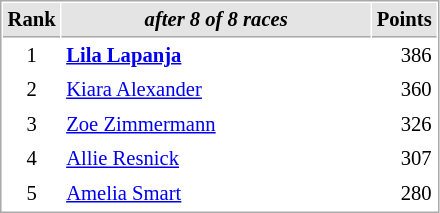<table cellspacing="1" cellpadding="3" style="border:1px solid #aaa; font-size:86%;">
<tr style="background:#e4e4e4;">
<th style="border-bottom:1px solid #aaa; width:10px;">Rank</th>
<th style="border-bottom:1px solid #aaa; width:200px; white-space:nowrap;"><em>after 8 of 8 races</em></th>
<th style="border-bottom:1px solid #aaa; width:20px;">Points</th>
</tr>
<tr>
<td style="text-align:center;">1</td>
<td> <strong><a href='#'>Lila Lapanja</a></strong></td>
<td align="right">386</td>
</tr>
<tr>
<td style="text-align:center;">2</td>
<td> <a href='#'>Kiara Alexander</a></td>
<td align="right">360</td>
</tr>
<tr>
<td style="text-align:center;">3</td>
<td> <a href='#'>Zoe Zimmermann</a></td>
<td align="right">326</td>
</tr>
<tr>
<td style="text-align:center;">4</td>
<td> <a href='#'>Allie Resnick</a></td>
<td align="right">307</td>
</tr>
<tr>
<td style="text-align:center;">5</td>
<td> <a href='#'>Amelia Smart</a></td>
<td align="right">280</td>
</tr>
</table>
